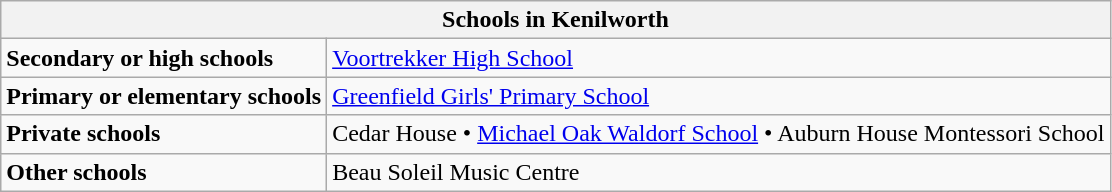<table class="wikitable">
<tr>
<th colspan="2">Schools in Kenilworth</th>
</tr>
<tr>
<td><strong>Secondary or high schools</strong></td>
<td><a href='#'>Voortrekker High School</a></td>
</tr>
<tr>
<td><strong>Primary or elementary schools</strong></td>
<td><a href='#'>Greenfield Girls' Primary School</a></td>
</tr>
<tr>
<td><strong>Private schools</strong></td>
<td>Cedar House • <a href='#'>Michael Oak Waldorf School</a> • Auburn House Montessori School</td>
</tr>
<tr>
<td><strong>Other schools</strong></td>
<td>Beau Soleil Music Centre</td>
</tr>
</table>
